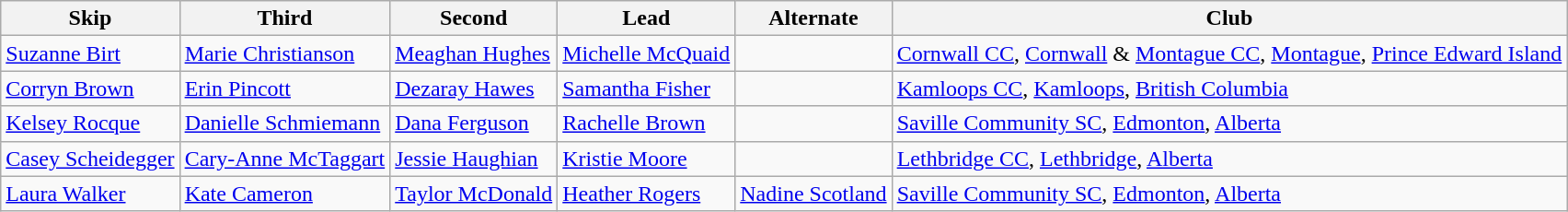<table class="wikitable">
<tr>
<th scope="col">Skip</th>
<th scope="col">Third</th>
<th scope="col">Second</th>
<th scope="col">Lead</th>
<th scope="col">Alternate</th>
<th scope="col">Club</th>
</tr>
<tr>
<td><a href='#'>Suzanne Birt</a></td>
<td><a href='#'>Marie Christianson</a></td>
<td><a href='#'>Meaghan Hughes</a></td>
<td><a href='#'>Michelle McQuaid</a></td>
<td></td>
<td> <a href='#'>Cornwall CC</a>, <a href='#'>Cornwall</a> & <a href='#'>Montague CC</a>, <a href='#'>Montague</a>, <a href='#'>Prince Edward Island</a></td>
</tr>
<tr>
<td><a href='#'>Corryn Brown</a></td>
<td><a href='#'>Erin Pincott</a></td>
<td><a href='#'>Dezaray Hawes</a></td>
<td><a href='#'>Samantha Fisher</a></td>
<td></td>
<td> <a href='#'>Kamloops CC</a>, <a href='#'>Kamloops</a>, <a href='#'>British Columbia</a></td>
</tr>
<tr>
<td><a href='#'>Kelsey Rocque</a></td>
<td><a href='#'>Danielle Schmiemann</a></td>
<td><a href='#'>Dana Ferguson</a></td>
<td><a href='#'>Rachelle Brown</a></td>
<td></td>
<td> <a href='#'>Saville Community SC</a>, <a href='#'>Edmonton</a>, <a href='#'>Alberta</a></td>
</tr>
<tr>
<td><a href='#'>Casey Scheidegger</a></td>
<td><a href='#'>Cary-Anne McTaggart</a></td>
<td><a href='#'>Jessie Haughian</a></td>
<td><a href='#'>Kristie Moore</a></td>
<td></td>
<td> <a href='#'>Lethbridge CC</a>, <a href='#'>Lethbridge</a>, <a href='#'>Alberta</a></td>
</tr>
<tr>
<td><a href='#'>Laura Walker</a></td>
<td><a href='#'>Kate Cameron</a></td>
<td><a href='#'>Taylor McDonald</a></td>
<td><a href='#'>Heather Rogers</a></td>
<td><a href='#'>Nadine Scotland</a></td>
<td> <a href='#'>Saville Community SC</a>, <a href='#'>Edmonton</a>, <a href='#'>Alberta</a></td>
</tr>
</table>
